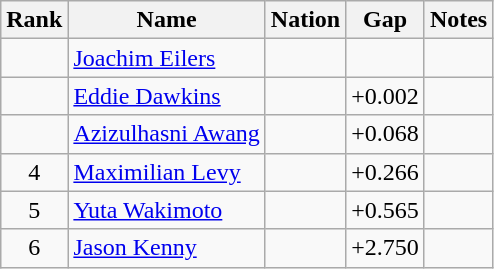<table class="wikitable sortable" style="text-align:center">
<tr>
<th>Rank</th>
<th>Name</th>
<th>Nation</th>
<th>Gap</th>
<th>Notes</th>
</tr>
<tr>
<td></td>
<td align=left><a href='#'>Joachim Eilers</a></td>
<td align=left></td>
<td></td>
<td></td>
</tr>
<tr>
<td></td>
<td align=left><a href='#'>Eddie Dawkins</a></td>
<td align=left></td>
<td>+0.002</td>
<td></td>
</tr>
<tr>
<td></td>
<td align=left><a href='#'>Azizulhasni Awang</a></td>
<td align=left></td>
<td>+0.068</td>
<td></td>
</tr>
<tr>
<td>4</td>
<td align=left><a href='#'>Maximilian Levy</a></td>
<td align=left></td>
<td>+0.266</td>
<td></td>
</tr>
<tr>
<td>5</td>
<td align=left><a href='#'>Yuta Wakimoto</a></td>
<td align=left></td>
<td>+0.565</td>
<td></td>
</tr>
<tr>
<td>6</td>
<td align=left><a href='#'>Jason Kenny</a></td>
<td align=left></td>
<td>+2.750</td>
<td></td>
</tr>
</table>
